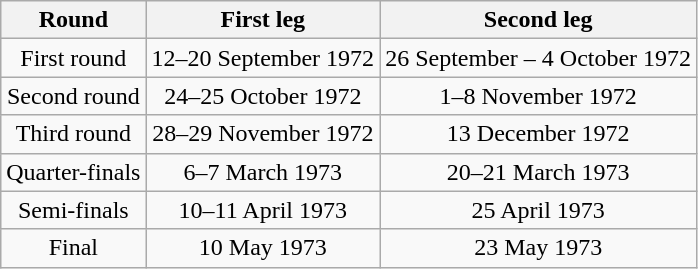<table class="wikitable" style="text-align:center">
<tr>
<th>Round</th>
<th>First leg</th>
<th>Second leg</th>
</tr>
<tr>
<td>First round</td>
<td>12–20 September 1972</td>
<td>26 September – 4 October 1972</td>
</tr>
<tr>
<td>Second round</td>
<td>24–25 October 1972</td>
<td>1–8 November 1972</td>
</tr>
<tr>
<td>Third round</td>
<td>28–29 November 1972</td>
<td>13 December 1972</td>
</tr>
<tr>
<td>Quarter-finals</td>
<td>6–7 March 1973</td>
<td>20–21 March 1973</td>
</tr>
<tr>
<td>Semi-finals</td>
<td>10–11 April 1973</td>
<td>25 April 1973</td>
</tr>
<tr>
<td>Final</td>
<td>10 May 1973</td>
<td>23 May 1973</td>
</tr>
</table>
